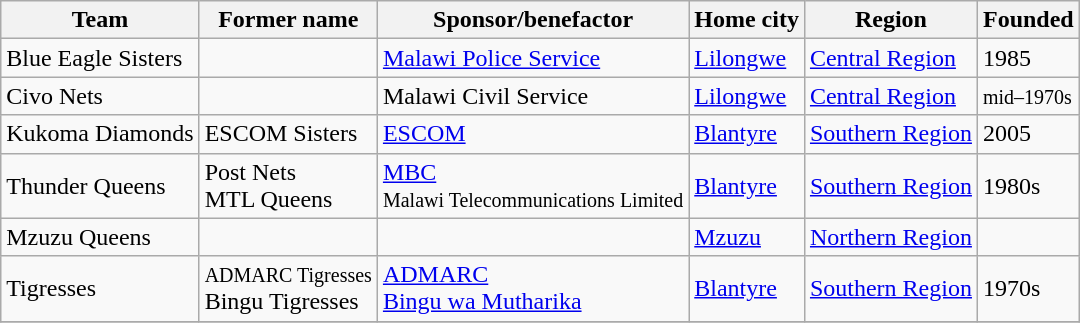<table class="wikitable collapsible">
<tr>
<th>Team</th>
<th>Former name</th>
<th>Sponsor/benefactor</th>
<th>Home city</th>
<th>Region</th>
<th>Founded</th>
</tr>
<tr>
<td>Blue Eagle Sisters</td>
<td></td>
<td><a href='#'>Malawi Police Service</a></td>
<td><a href='#'>Lilongwe</a></td>
<td><a href='#'>Central Region</a></td>
<td>1985</td>
</tr>
<tr>
<td>Civo Nets</td>
<td></td>
<td>Malawi Civil Service</td>
<td><a href='#'>Lilongwe</a></td>
<td><a href='#'>Central Region</a></td>
<td><small>mid–1970s</small></td>
</tr>
<tr>
<td>Kukoma Diamonds</td>
<td>ESCOM Sisters</td>
<td><a href='#'>ESCOM</a></td>
<td><a href='#'>Blantyre</a></td>
<td><a href='#'>Southern Region</a></td>
<td>2005</td>
</tr>
<tr>
<td>Thunder Queens</td>
<td>Post Nets<br>MTL Queens</td>
<td><a href='#'>MBC</a><br><small>Malawi Telecommunications Limited</small></td>
<td><a href='#'>Blantyre</a></td>
<td><a href='#'>Southern Region</a></td>
<td>1980s</td>
</tr>
<tr>
<td>Mzuzu Queens</td>
<td></td>
<td></td>
<td><a href='#'>Mzuzu</a></td>
<td><a href='#'>Northern Region</a></td>
<td></td>
</tr>
<tr>
<td>Tigresses</td>
<td><small>ADMARC Tigresses</small><br>Bingu Tigresses</td>
<td><a href='#'>ADMARC</a><br><a href='#'>Bingu wa Mutharika</a></td>
<td><a href='#'>Blantyre</a></td>
<td><a href='#'>Southern Region</a></td>
<td>1970s</td>
</tr>
<tr>
</tr>
</table>
